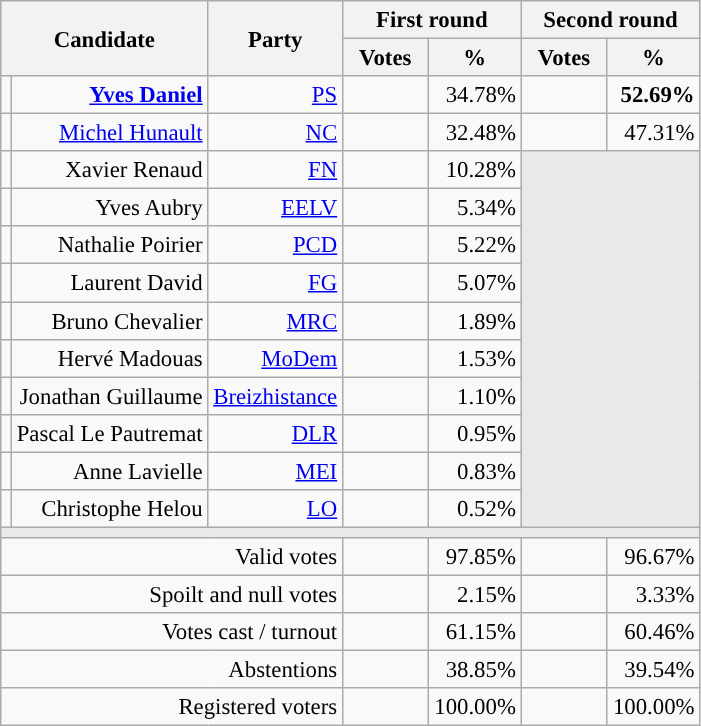<table class="wikitable" style="text-align:right;font-size:95%;">
<tr>
<th rowspan=2 colspan=2>Candidate</th>
<th rowspan=2 colspan=1>Party</th>
<th colspan=2>First round</th>
<th colspan=2>Second round</th>
</tr>
<tr>
<th style="width:50px;">Votes</th>
<th style="width:55px;">%</th>
<th style="width:50px;">Votes</th>
<th style="width:55px;">%</th>
</tr>
<tr>
<td style="color:inherit;background-color:"></td>
<td><strong><a href='#'>Yves Daniel</a></strong></td>
<td><a href='#'>PS</a></td>
<td></td>
<td>34.78%</td>
<td><strong></strong></td>
<td><strong>52.69%</strong></td>
</tr>
<tr>
<td style="color:inherit;background-color:"></td>
<td><a href='#'>Michel Hunault</a></td>
<td><a href='#'>NC</a></td>
<td></td>
<td>32.48%</td>
<td></td>
<td>47.31%</td>
</tr>
<tr>
<td style="color:inherit;background-color:"></td>
<td>Xavier Renaud</td>
<td><a href='#'>FN</a></td>
<td></td>
<td>10.28%</td>
<td colspan=7 rowspan=10 style="background-color:#E9E9E9;"></td>
</tr>
<tr>
<td style="color:inherit;background-color:"></td>
<td>Yves Aubry</td>
<td><a href='#'>EELV</a></td>
<td></td>
<td>5.34%</td>
</tr>
<tr>
<td style="color:inherit;background-color:"></td>
<td>Nathalie Poirier</td>
<td><a href='#'>PCD</a></td>
<td></td>
<td>5.22%</td>
</tr>
<tr>
<td style="color:inherit;background-color:"></td>
<td>Laurent David</td>
<td><a href='#'>FG</a></td>
<td></td>
<td>5.07%</td>
</tr>
<tr>
<td style="color:inherit;background-color:"></td>
<td>Bruno Chevalier</td>
<td><a href='#'>MRC</a></td>
<td></td>
<td>1.89%</td>
</tr>
<tr>
<td style="color:inherit;background-color:"></td>
<td>Hervé Madouas</td>
<td><a href='#'>MoDem</a></td>
<td></td>
<td>1.53%</td>
</tr>
<tr>
<td style="color:inherit;background-color:"></td>
<td>Jonathan Guillaume</td>
<td><a href='#'>Breizhistance</a></td>
<td></td>
<td>1.10%</td>
</tr>
<tr>
<td style="color:inherit;background-color:"></td>
<td>Pascal Le Pautremat</td>
<td><a href='#'>DLR</a></td>
<td></td>
<td>0.95%</td>
</tr>
<tr>
<td style="color:inherit;background-color:"></td>
<td>Anne Lavielle</td>
<td><a href='#'>MEI</a></td>
<td></td>
<td>0.83%</td>
</tr>
<tr>
<td style="color:inherit;background-color:"></td>
<td>Christophe Helou</td>
<td><a href='#'>LO</a></td>
<td></td>
<td>0.52%</td>
</tr>
<tr>
<td colspan=7 style="background-color:#E9E9E9;"></td>
</tr>
<tr>
<td colspan=3>Valid votes</td>
<td></td>
<td>97.85%</td>
<td></td>
<td>96.67%</td>
</tr>
<tr>
<td colspan=3>Spoilt and null votes</td>
<td></td>
<td>2.15%</td>
<td></td>
<td>3.33%</td>
</tr>
<tr>
<td colspan=3>Votes cast / turnout</td>
<td></td>
<td>61.15%</td>
<td></td>
<td>60.46%</td>
</tr>
<tr>
<td colspan=3>Abstentions</td>
<td></td>
<td>38.85%</td>
<td></td>
<td>39.54%</td>
</tr>
<tr>
<td colspan=3>Registered voters</td>
<td></td>
<td>100.00%</td>
<td></td>
<td>100.00%</td>
</tr>
</table>
